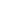<table style="width:22%; text-align:center;">
<tr style="color:white;">
<td style="background:"><strong>8</strong></td>
</tr>
</table>
